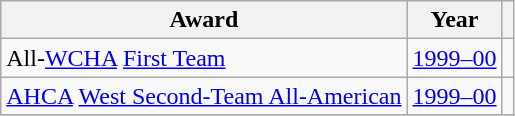<table class="wikitable">
<tr>
<th>Award</th>
<th>Year</th>
<th></th>
</tr>
<tr>
<td>All-<a href='#'>WCHA</a> <a href='#'>First Team</a></td>
<td><a href='#'>1999–00</a></td>
<td></td>
</tr>
<tr>
<td><a href='#'>AHCA</a> <a href='#'>West Second-Team All-American</a></td>
<td><a href='#'>1999–00</a></td>
<td></td>
</tr>
<tr>
</tr>
</table>
